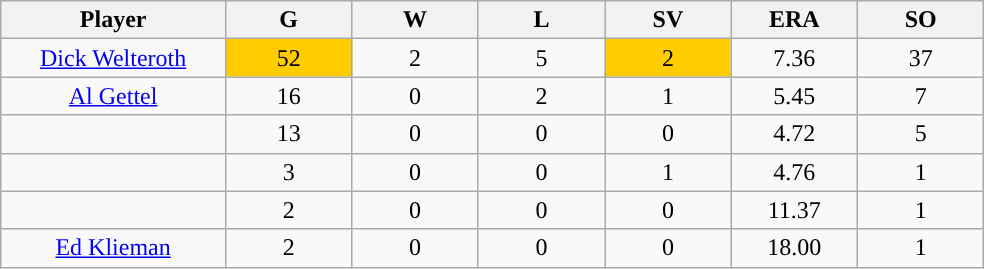<table class="wikitable sortable">
<tr>
<th bgcolor="#DDDDFF" width="16%">Player</th>
<th bgcolor="#DDDDFF" width="9%">G</th>
<th bgcolor="#DDDDFF" width="9%">W</th>
<th bgcolor="#DDDDFF" width="9%">L</th>
<th bgcolor="#DDDDFF" width="9%">SV</th>
<th bgcolor="#DDDDFF" width="9%">ERA</th>
<th bgcolor="#DDDDFF" width="9%">SO</th>
</tr>
<tr align="center">
<td><a href='#'>Dick Welteroth</a></td>
<td style="background:#fc0;">52</td>
<td>2</td>
<td>5</td>
<td style="background:#fc0;">2</td>
<td>7.36</td>
<td>37</td>
</tr>
<tr align=center>
<td><a href='#'>Al Gettel</a></td>
<td>16</td>
<td>0</td>
<td>2</td>
<td>1</td>
<td>5.45</td>
<td>7</td>
</tr>
<tr align=center>
<td></td>
<td>13</td>
<td>0</td>
<td>0</td>
<td>0</td>
<td>4.72</td>
<td>5</td>
</tr>
<tr align="center">
<td></td>
<td>3</td>
<td>0</td>
<td>0</td>
<td>1</td>
<td>4.76</td>
<td>1</td>
</tr>
<tr align="center">
<td></td>
<td>2</td>
<td>0</td>
<td>0</td>
<td>0</td>
<td>11.37</td>
<td>1</td>
</tr>
<tr align="center">
<td><a href='#'>Ed Klieman</a></td>
<td>2</td>
<td>0</td>
<td>0</td>
<td>0</td>
<td>18.00</td>
<td>1</td>
</tr>
</table>
